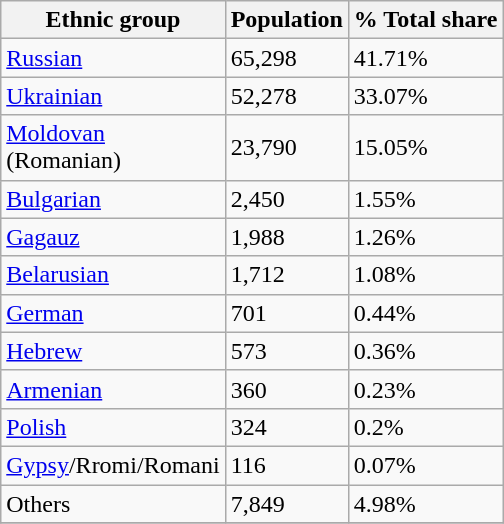<table class="wikitable sortable">
<tr>
<th style="width:140px;">Ethnic group</th>
<th>Population</th>
<th>% Total share</th>
</tr>
<tr>
<td><a href='#'>Russian</a></td>
<td>65,298</td>
<td>41.71%</td>
</tr>
<tr>
<td><a href='#'>Ukrainian</a></td>
<td>52,278</td>
<td>33.07%</td>
</tr>
<tr>
<td><a href='#'>Moldovan</a> (Romanian)</td>
<td>23,790</td>
<td>15.05%</td>
</tr>
<tr>
<td><a href='#'>Bulgarian</a></td>
<td>2,450</td>
<td>1.55%</td>
</tr>
<tr>
<td><a href='#'>Gagauz</a></td>
<td>1,988</td>
<td>1.26%</td>
</tr>
<tr>
<td><a href='#'>Belarusian</a></td>
<td>1,712</td>
<td>1.08%</td>
</tr>
<tr>
<td><a href='#'>German</a></td>
<td>701</td>
<td>0.44%</td>
</tr>
<tr>
<td><a href='#'>Hebrew</a></td>
<td>573</td>
<td>0.36%</td>
</tr>
<tr>
<td><a href='#'>Armenian</a></td>
<td>360</td>
<td>0.23%</td>
</tr>
<tr>
<td><a href='#'>Polish</a></td>
<td>324</td>
<td>0.2%</td>
</tr>
<tr>
<td><a href='#'>Gypsy</a>/Rromi/Romani</td>
<td>116</td>
<td>0.07%</td>
</tr>
<tr>
<td>Others</td>
<td>7,849</td>
<td>4.98%</td>
</tr>
<tr>
</tr>
</table>
